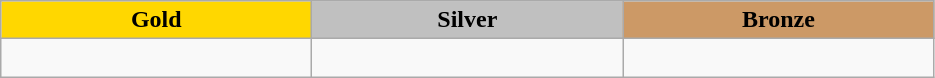<table class="wikitable" style="text-align:left">
<tr align="center">
<td width=200 bgcolor=gold><strong>Gold</strong></td>
<td width=200 bgcolor=silver><strong>Silver</strong></td>
<td width=200 bgcolor=CC9966><strong>Bronze</strong></td>
</tr>
<tr>
<td></td>
<td></td>
<td><br></td>
</tr>
</table>
